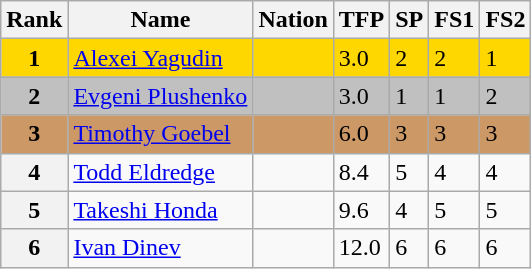<table class="wikitable">
<tr>
<th>Rank</th>
<th>Name</th>
<th>Nation</th>
<th>TFP</th>
<th>SP</th>
<th>FS1</th>
<th>FS2</th>
</tr>
<tr bgcolor="gold">
<td align="center"><strong>1</strong></td>
<td><a href='#'>Alexei Yagudin</a></td>
<td></td>
<td>3.0</td>
<td>2</td>
<td>2</td>
<td>1</td>
</tr>
<tr bgcolor="silver">
<td align="center"><strong>2</strong></td>
<td><a href='#'>Evgeni Plushenko</a></td>
<td></td>
<td>3.0</td>
<td>1</td>
<td>1</td>
<td>2</td>
</tr>
<tr bgcolor="cc9966">
<td align="center"><strong>3</strong></td>
<td><a href='#'>Timothy Goebel</a></td>
<td></td>
<td>6.0</td>
<td>3</td>
<td>3</td>
<td>3</td>
</tr>
<tr>
<th>4</th>
<td><a href='#'>Todd Eldredge</a></td>
<td></td>
<td>8.4</td>
<td>5</td>
<td>4</td>
<td>4</td>
</tr>
<tr>
<th>5</th>
<td><a href='#'>Takeshi Honda</a></td>
<td></td>
<td>9.6</td>
<td>4</td>
<td>5</td>
<td>5</td>
</tr>
<tr>
<th>6</th>
<td><a href='#'>Ivan Dinev</a></td>
<td></td>
<td>12.0</td>
<td>6</td>
<td>6</td>
<td>6</td>
</tr>
</table>
